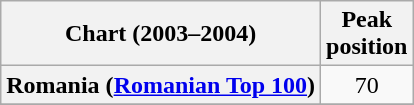<table class="wikitable sortable plainrowheaders" style="text-align:center">
<tr>
<th scope="col">Chart (2003–2004)</th>
<th scope="col">Peak<br> position</th>
</tr>
<tr>
<th scope="row">Romania (<a href='#'>Romanian Top 100</a>)</th>
<td align="center">70</td>
</tr>
<tr>
</tr>
</table>
